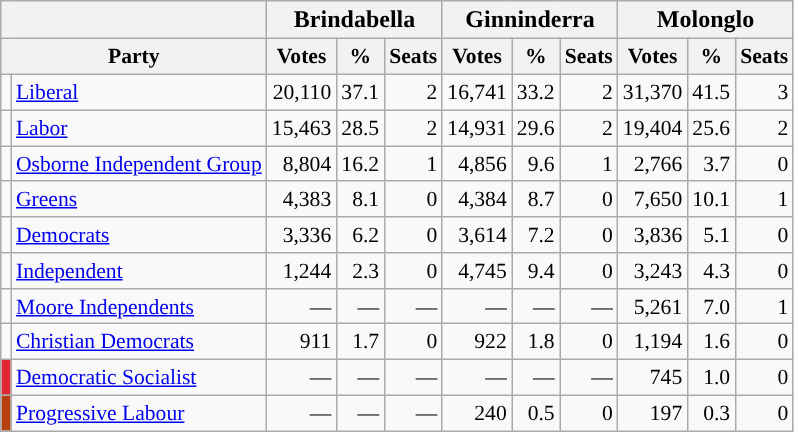<table class="wikitable">
<tr>
<th colspan=2></th>
<th colspan=3>Brindabella</th>
<th colspan=3>Ginninderra</th>
<th colspan=3>Molonglo</th>
</tr>
<tr style="font-size: 0.9em">
<th colspan = 2>Party</th>
<th>Votes</th>
<th>%</th>
<th>Seats</th>
<th>Votes</th>
<th>%</th>
<th>Seats</th>
<th>Votes</th>
<th>%</th>
<th>Seats</th>
</tr>
<tr style="font-size: 0.9em";">
<td style="background:"></td>
<td><a href='#'>Liberal</a></td>
<td align="right">20,110</td>
<td align="right">37.1</td>
<td align="right">2</td>
<td align="right">16,741</td>
<td align="right">33.2</td>
<td align="right">2</td>
<td align="right">31,370</td>
<td align="right">41.5</td>
<td align="right">3</td>
</tr>
<tr style="font-size: 0.9em";">
<td style="background:"></td>
<td><a href='#'>Labor</a></td>
<td align="right">15,463</td>
<td align="right">28.5</td>
<td align="right">2</td>
<td align="right">14,931</td>
<td align="right">29.6</td>
<td align="right">2</td>
<td align="right">19,404</td>
<td align="right">25.6</td>
<td align="right">2</td>
</tr>
<tr style="font-size: 0.9em";">
<td style="background:;"></td>
<td><a href='#'>Osborne Independent Group</a></td>
<td align="right">8,804</td>
<td align="right">16.2</td>
<td align="right">1</td>
<td align="right">4,856</td>
<td align="right">9.6</td>
<td align="right">1</td>
<td align="right">2,766</td>
<td align="right">3.7</td>
<td align="right">0</td>
</tr>
<tr style="font-size: 0.9em";">
<td style="background:"></td>
<td><a href='#'>Greens</a></td>
<td align="right">4,383</td>
<td align="right">8.1</td>
<td align="right">0</td>
<td align="right">4,384</td>
<td align="right">8.7</td>
<td align="right">0</td>
<td align="right">7,650</td>
<td align="right">10.1</td>
<td align="right">1</td>
</tr>
<tr style="font-size: 0.9em";">
<td style="background:"></td>
<td><a href='#'>Democrats</a></td>
<td align="right">3,336</td>
<td align="right">6.2</td>
<td align="right">0</td>
<td align="right">3,614</td>
<td align="right">7.2</td>
<td align="right">0</td>
<td align="right">3,836</td>
<td align="right">5.1</td>
<td align="right">0</td>
</tr>
<tr style="font-size: 0.9em";">
<td style="background:"></td>
<td><a href='#'>Independent</a></td>
<td align="right">1,244</td>
<td align="right">2.3</td>
<td align="right">0</td>
<td align="right">4,745</td>
<td align="right">9.4</td>
<td align="right">0</td>
<td align="right">3,243</td>
<td align="right">4.3</td>
<td align="right">0</td>
</tr>
<tr style="font-size: 0.9em";">
<td style = "background:;"></td>
<td><a href='#'>Moore Independents</a></td>
<td align="right">—</td>
<td align="right">—</td>
<td align="right">—</td>
<td align="right">—</td>
<td align="right">—</td>
<td align="right">—</td>
<td align="right">5,261</td>
<td align="right">7.0</td>
<td align="right">1</td>
</tr>
<tr style="font-size: 0.9em";">
<td style="background:"></td>
<td><a href='#'>Christian Democrats</a></td>
<td align="right">911</td>
<td align="right">1.7</td>
<td align="right">0</td>
<td align="right">922</td>
<td align="right">1.8</td>
<td align="right">0</td>
<td align="right">1,194</td>
<td align="right">1.6</td>
<td align="right">0</td>
</tr>
<tr style="font-size: 0.9em";">
<td style = "background:#E32636;"></td>
<td><a href='#'>Democratic Socialist</a></td>
<td align="right">—</td>
<td align="right">—</td>
<td align="right">—</td>
<td align="right">—</td>
<td align="right">—</td>
<td align="right">—</td>
<td align="right">745</td>
<td align="right">1.0</td>
<td align="right">0</td>
</tr>
<tr style="font-size: 0.9em";">
<td style = "background:#B7410E;"></td>
<td><a href='#'>Progressive Labour</a></td>
<td align="right">—</td>
<td align="right">—</td>
<td align="right">—</td>
<td align="right">240</td>
<td align="right">0.5</td>
<td align="right">0</td>
<td align="right">197</td>
<td align="right">0.3</td>
<td align="right">0</td>
</tr>
</table>
